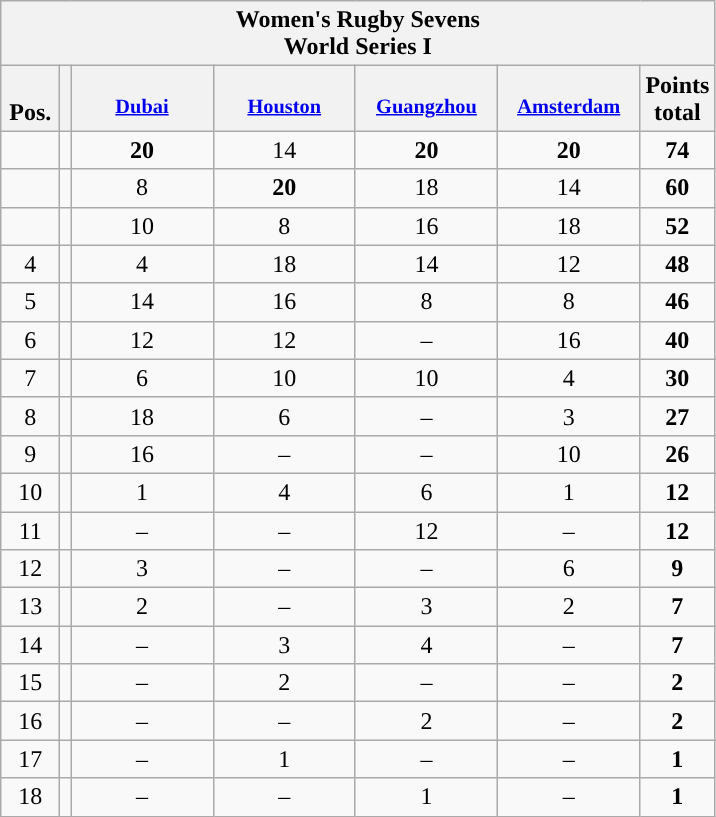<table class="wikitable" style="text-align:center">
<tr bgcolor="#efefef">
<th colspan=13 style="border-right:0px;";>Women's Rugby Sevens<br>World Series I</th>
</tr>
<tr bgcolor="#efefef">
<th style="width:2em;"><br>Pos.</th>
<th></th>
<th style="width:6.5em; vertical-align:top; font-size:85%;"><br><a href='#'>Dubai</a></th>
<th style="width:6.5em; vertical-align:top; font-size:85%;"><br><a href='#'>Houston</a></th>
<th style="width:6.5em; vertical-align:top; font-size:85%;"><br><a href='#'>Guangzhou</a></th>
<th style="width:6.5em; vertical-align:top; font-size:85%;"><br><a href='#'>Amsterdam</a></th>
<th>Points<br>total</th>
</tr>
<tr>
<td></td>
<td align=left></td>
<td><strong>20</strong></td>
<td>14</td>
<td><strong>20</strong></td>
<td><strong>20</strong></td>
<td><strong>74</strong></td>
</tr>
<tr>
<td></td>
<td align=left></td>
<td>8</td>
<td><strong>20</strong></td>
<td>18</td>
<td>14</td>
<td><strong>60</strong></td>
</tr>
<tr>
<td></td>
<td align=left></td>
<td>10</td>
<td>8</td>
<td>16</td>
<td>18</td>
<td><strong>52</strong></td>
</tr>
<tr>
<td>4</td>
<td align=left></td>
<td>4</td>
<td>18</td>
<td>14</td>
<td>12</td>
<td><strong>48</strong></td>
</tr>
<tr>
<td>5</td>
<td align=left></td>
<td>14</td>
<td>16</td>
<td>8</td>
<td>8</td>
<td><strong>46</strong></td>
</tr>
<tr>
<td>6</td>
<td align=left></td>
<td>12</td>
<td>12</td>
<td>–</td>
<td>16</td>
<td><strong>40</strong></td>
</tr>
<tr>
<td>7</td>
<td align=left></td>
<td>6</td>
<td>10</td>
<td>10</td>
<td>4</td>
<td><strong>30</strong></td>
</tr>
<tr>
<td>8</td>
<td align=left></td>
<td>18</td>
<td>6</td>
<td>–</td>
<td>3</td>
<td><strong>27</strong></td>
</tr>
<tr>
<td>9</td>
<td align=left></td>
<td>16</td>
<td>–</td>
<td>–</td>
<td>10</td>
<td><strong>26</strong></td>
</tr>
<tr>
<td>10</td>
<td align=left></td>
<td>1</td>
<td>4</td>
<td>6</td>
<td>1</td>
<td><strong>12</strong></td>
</tr>
<tr>
<td>11</td>
<td align=left></td>
<td>–</td>
<td>–</td>
<td>12</td>
<td>–</td>
<td><strong>12</strong></td>
</tr>
<tr>
<td>12</td>
<td align=left></td>
<td>3</td>
<td>–</td>
<td>–</td>
<td>6</td>
<td><strong>9</strong></td>
</tr>
<tr>
<td>13</td>
<td align=left></td>
<td>2</td>
<td>–</td>
<td>3</td>
<td>2</td>
<td><strong>7</strong></td>
</tr>
<tr>
<td>14</td>
<td align=left></td>
<td>–</td>
<td>3</td>
<td>4</td>
<td>–</td>
<td><strong>7</strong></td>
</tr>
<tr>
<td>15</td>
<td align=left></td>
<td>–</td>
<td>2</td>
<td>–</td>
<td>–</td>
<td><strong>2</strong></td>
</tr>
<tr>
<td>16</td>
<td align=left></td>
<td>–</td>
<td>–</td>
<td>2</td>
<td>–</td>
<td><strong>2</strong></td>
</tr>
<tr>
<td>17</td>
<td align=left></td>
<td>–</td>
<td>1</td>
<td>–</td>
<td>–</td>
<td><strong>1</strong></td>
</tr>
<tr>
<td>18</td>
<td align=left></td>
<td>–</td>
<td>–</td>
<td>1</td>
<td>–</td>
<td><strong>1</strong></td>
</tr>
</table>
